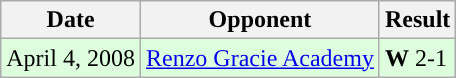<table class="wikitable">
<tr>
<th>Date</th>
<th>Opponent</th>
<th>Result</th>
</tr>
<tr style="background: #ddffdd;">
<td>April 4, 2008</td>
<td><a href='#'>Renzo Gracie Academy</a></td>
<td><strong>W</strong> 2-1</td>
</tr>
</table>
